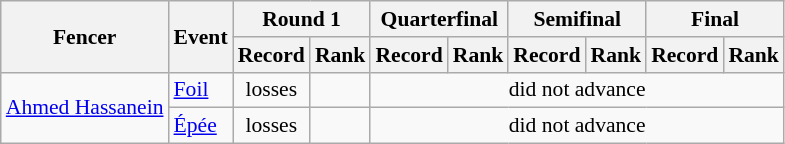<table class=wikitable style="font-size:90%">
<tr>
<th rowspan="2">Fencer</th>
<th rowspan="2">Event</th>
<th colspan="2">Round 1</th>
<th colspan="2">Quarterfinal</th>
<th colspan="2">Semifinal</th>
<th colspan="2">Final</th>
</tr>
<tr>
<th>Record</th>
<th>Rank</th>
<th>Record</th>
<th>Rank</th>
<th>Record</th>
<th>Rank</th>
<th>Record</th>
<th>Rank</th>
</tr>
<tr>
<td rowspan=2><a href='#'>Ahmed Hassanein</a></td>
<td><a href='#'>Foil</a></td>
<td align=center>losses</td>
<td align=center></td>
<td align=center colspan=6>did not advance</td>
</tr>
<tr>
<td><a href='#'>Épée</a></td>
<td align=center>losses</td>
<td align=center></td>
<td align=center colspan=6>did not advance</td>
</tr>
</table>
